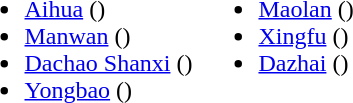<table>
<tr>
<td valign="top"><br><ul><li><a href='#'>Aihua</a> ()</li><li><a href='#'>Manwan</a> ()</li><li><a href='#'>Dachao Shanxi</a> ()</li><li><a href='#'>Yongbao</a> ()</li></ul></td>
<td valign="top"><br><ul><li><a href='#'>Maolan</a> ()</li><li><a href='#'>Xingfu</a> ()</li><li><a href='#'>Dazhai</a> ()</li></ul></td>
</tr>
</table>
